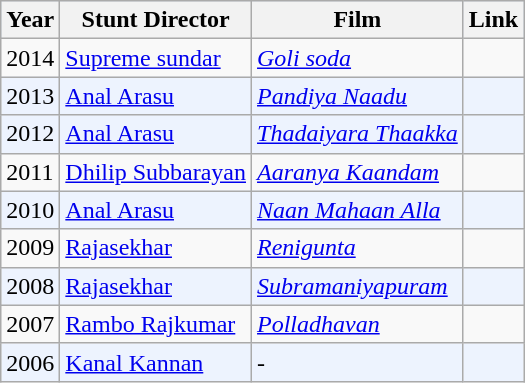<table class="wikitable">
<tr style="background:#d1e4fd;">
<th>Year</th>
<th>Stunt Director</th>
<th>Film</th>
<th>Link</th>
</tr>
<tr>
<td>2014</td>
<td><a href='#'>Supreme sundar</a></td>
<td><em><a href='#'>Goli soda</a></em></td>
<td></td>
</tr>
<tr style="background:#edf3fe;">
<td>2013</td>
<td><a href='#'>Anal Arasu</a></td>
<td><em><a href='#'>Pandiya Naadu</a></em></td>
<td></td>
</tr>
<tr style="background:#edf3fe;">
<td>2012</td>
<td><a href='#'>Anal Arasu</a></td>
<td><em><a href='#'>Thadaiyara Thaakka</a></em></td>
<td></td>
</tr>
<tr>
<td>2011</td>
<td><a href='#'>Dhilip Subbarayan</a></td>
<td><em><a href='#'>Aaranya Kaandam</a></em></td>
<td></td>
</tr>
<tr style="background:#edf3fe;">
<td>2010</td>
<td><a href='#'>Anal Arasu</a></td>
<td><em><a href='#'>Naan Mahaan Alla</a></em></td>
<td></td>
</tr>
<tr>
<td>2009</td>
<td><a href='#'>Rajasekhar</a></td>
<td><em><a href='#'>Renigunta</a></em></td>
<td></td>
</tr>
<tr style="background:#edf3fe;">
<td>2008</td>
<td><a href='#'>Rajasekhar</a></td>
<td><em><a href='#'>Subramaniyapuram</a></em></td>
<td></td>
</tr>
<tr>
<td>2007</td>
<td><a href='#'>Rambo Rajkumar</a></td>
<td><em><a href='#'>Polladhavan</a></em></td>
<td></td>
</tr>
<tr style="background:#edf3fe;">
<td>2006</td>
<td><a href='#'>Kanal Kannan</a></td>
<td>-</td>
<td></td>
</tr>
</table>
